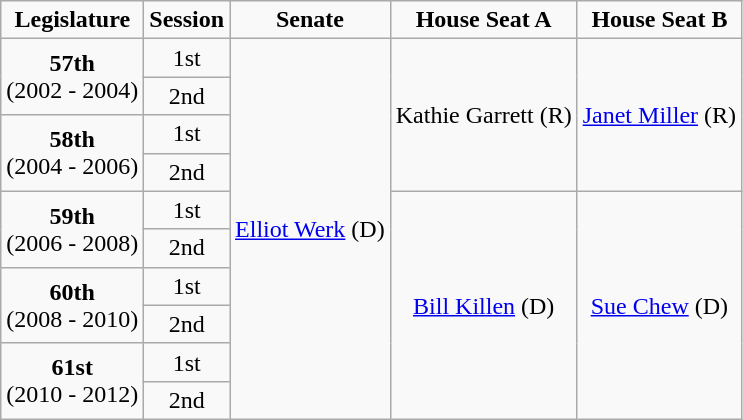<table class=wikitable style="text-align:center">
<tr>
<td><strong>Legislature</strong></td>
<td><strong>Session</strong></td>
<td><strong>Senate</strong></td>
<td><strong>House Seat A</strong></td>
<td><strong>House Seat B</strong></td>
</tr>
<tr>
<td rowspan="2" colspan="1" style="text-align: center;"><strong>57th</strong> <br> (2002 - 2004)</td>
<td>1st</td>
<td rowspan="10" colspan="1" style="text-align: center;" ><a href='#'>Elliot Werk</a> (D)</td>
<td rowspan="4" colspan="1" style="text-align: center;" >Kathie Garrett (R)</td>
<td rowspan="4" colspan="1" style="text-align: center;" ><a href='#'>Janet Miller</a> (R)</td>
</tr>
<tr>
<td>2nd</td>
</tr>
<tr>
<td rowspan="2" colspan="1" style="text-align: center;"><strong>58th</strong> <br> (2004 - 2006)</td>
<td>1st</td>
</tr>
<tr>
<td>2nd</td>
</tr>
<tr>
<td rowspan="2" colspan="1" style="text-align: center;"><strong>59th</strong> <br> (2006 - 2008)</td>
<td>1st</td>
<td rowspan="6" colspan="1" style="text-align: center;" ><a href='#'>Bill Killen</a> (D)</td>
<td rowspan="6" colspan="1" style="text-align: center;" ><a href='#'>Sue Chew</a> (D)</td>
</tr>
<tr>
<td>2nd</td>
</tr>
<tr>
<td rowspan="2" colspan="1" style="text-align: center;"><strong>60th</strong> <br> (2008 - 2010)</td>
<td>1st</td>
</tr>
<tr>
<td>2nd</td>
</tr>
<tr>
<td rowspan="2" colspan="1" style="text-align: center;"><strong>61st</strong> <br> (2010 - 2012)</td>
<td>1st</td>
</tr>
<tr>
<td>2nd</td>
</tr>
</table>
